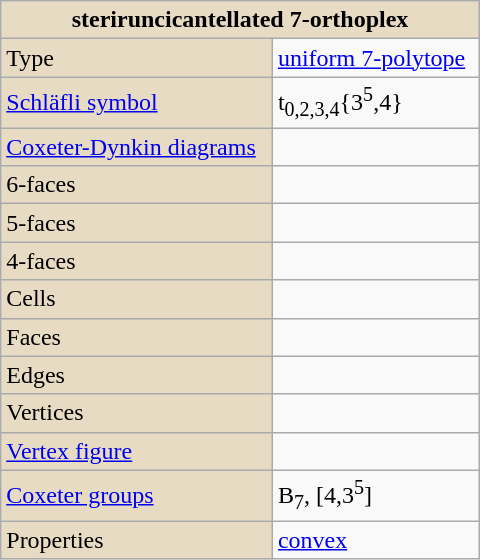<table class="wikitable" align="right" style="margin-left:10px" width="320">
<tr>
<th style="background:#e7dcc3;" colspan="2">steriruncicantellated 7-orthoplex</th>
</tr>
<tr>
<td style="background:#e7dcc3;">Type</td>
<td><a href='#'>uniform 7-polytope</a></td>
</tr>
<tr>
<td style="background:#e7dcc3;"><a href='#'>Schläfli symbol</a></td>
<td>t<sub>0,2,3,4</sub>{3<sup>5</sup>,4}</td>
</tr>
<tr>
<td style="background:#e7dcc3;"><a href='#'>Coxeter-Dynkin diagrams</a></td>
<td><br></td>
</tr>
<tr>
<td style="background:#e7dcc3;">6-faces</td>
<td></td>
</tr>
<tr>
<td style="background:#e7dcc3;">5-faces</td>
<td></td>
</tr>
<tr>
<td style="background:#e7dcc3;">4-faces</td>
<td></td>
</tr>
<tr>
<td style="background:#e7dcc3;">Cells</td>
<td></td>
</tr>
<tr>
<td style="background:#e7dcc3;">Faces</td>
<td></td>
</tr>
<tr>
<td style="background:#e7dcc3;">Edges</td>
<td></td>
</tr>
<tr>
<td style="background:#e7dcc3;">Vertices</td>
<td></td>
</tr>
<tr>
<td style="background:#e7dcc3;"><a href='#'>Vertex figure</a></td>
<td></td>
</tr>
<tr>
<td style="background:#e7dcc3;"><a href='#'>Coxeter groups</a></td>
<td>B<sub>7</sub>, [4,3<sup>5</sup>]</td>
</tr>
<tr>
<td style="background:#e7dcc3;">Properties</td>
<td><a href='#'>convex</a></td>
</tr>
</table>
